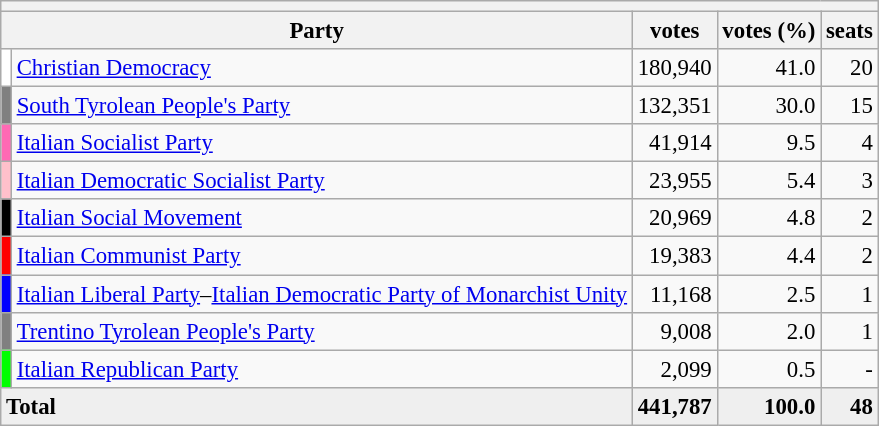<table class="wikitable" style="font-size:95%; text-align:right;">
<tr>
<th colspan=5></th>
</tr>
<tr>
<th colspan=2>Party</th>
<th>votes</th>
<th>votes (%)</th>
<th>seats</th>
</tr>
<tr>
<td bgcolor=White></td>
<td align=left><a href='#'>Christian Democracy</a></td>
<td>180,940</td>
<td>41.0</td>
<td>20</td>
</tr>
<tr>
<td bgcolor=Gray></td>
<td align=left><a href='#'>South Tyrolean People's Party</a></td>
<td>132,351</td>
<td>30.0</td>
<td>15</td>
</tr>
<tr>
<td bgcolor=Hotpink></td>
<td align=left><a href='#'>Italian Socialist Party</a></td>
<td>41,914</td>
<td>9.5</td>
<td>4</td>
</tr>
<tr>
<td bgcolor=Pink></td>
<td align=left><a href='#'>Italian Democratic Socialist Party</a></td>
<td>23,955</td>
<td>5.4</td>
<td>3</td>
</tr>
<tr>
<td bgcolor=Black></td>
<td align=left><a href='#'>Italian Social Movement</a></td>
<td>20,969</td>
<td>4.8</td>
<td>2</td>
</tr>
<tr>
<td bgcolor=Red></td>
<td align=left><a href='#'>Italian Communist Party</a></td>
<td>19,383</td>
<td>4.4</td>
<td>2</td>
</tr>
<tr>
<td bgcolor=Blue></td>
<td align=left><a href='#'>Italian Liberal Party</a>–<a href='#'>Italian Democratic Party of Monarchist Unity</a></td>
<td>11,168</td>
<td>2.5</td>
<td>1</td>
</tr>
<tr>
<td bgcolor=Gray></td>
<td align=left><a href='#'>Trentino Tyrolean People's Party</a></td>
<td>9,008</td>
<td>2.0</td>
<td>1</td>
</tr>
<tr>
<td bgcolor=Lime></td>
<td align=left><a href='#'>Italian Republican Party</a></td>
<td>2,099</td>
<td>0.5</td>
<td>-</td>
</tr>
<tr bgcolor="EFEFEF">
<td align=left colspan=2><strong>Total</strong></td>
<td><strong>441,787</strong></td>
<td><strong>100.0</strong></td>
<td><strong>48</strong></td>
</tr>
</table>
